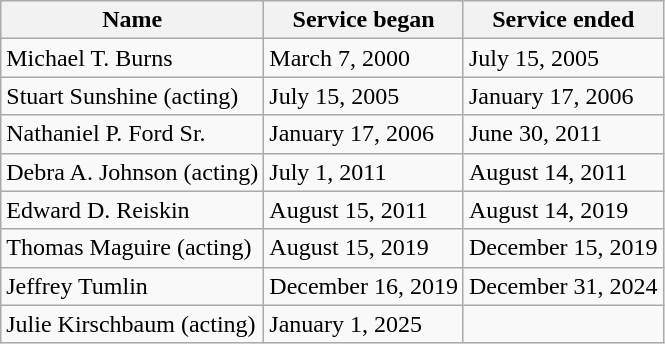<table class="wikitable">
<tr>
<th>Name</th>
<th>Service began</th>
<th>Service ended</th>
</tr>
<tr>
<td>Michael T. Burns</td>
<td>March 7, 2000</td>
<td>July 15, 2005</td>
</tr>
<tr>
<td>Stuart Sunshine (acting)</td>
<td>July 15, 2005</td>
<td>January 17, 2006</td>
</tr>
<tr>
<td>Nathaniel P. Ford Sr.</td>
<td>January 17, 2006</td>
<td>June 30, 2011</td>
</tr>
<tr>
<td>Debra A. Johnson (acting)</td>
<td>July 1, 2011</td>
<td>August 14, 2011</td>
</tr>
<tr>
<td>Edward D. Reiskin</td>
<td>August 15, 2011</td>
<td>August 14, 2019</td>
</tr>
<tr>
<td>Thomas Maguire (acting)</td>
<td>August 15, 2019</td>
<td>December 15, 2019</td>
</tr>
<tr>
<td>Jeffrey Tumlin</td>
<td>December 16, 2019</td>
<td>December 31, 2024</td>
</tr>
<tr>
<td>Julie Kirschbaum (acting)</td>
<td>January 1, 2025</td>
<td></td>
</tr>
</table>
